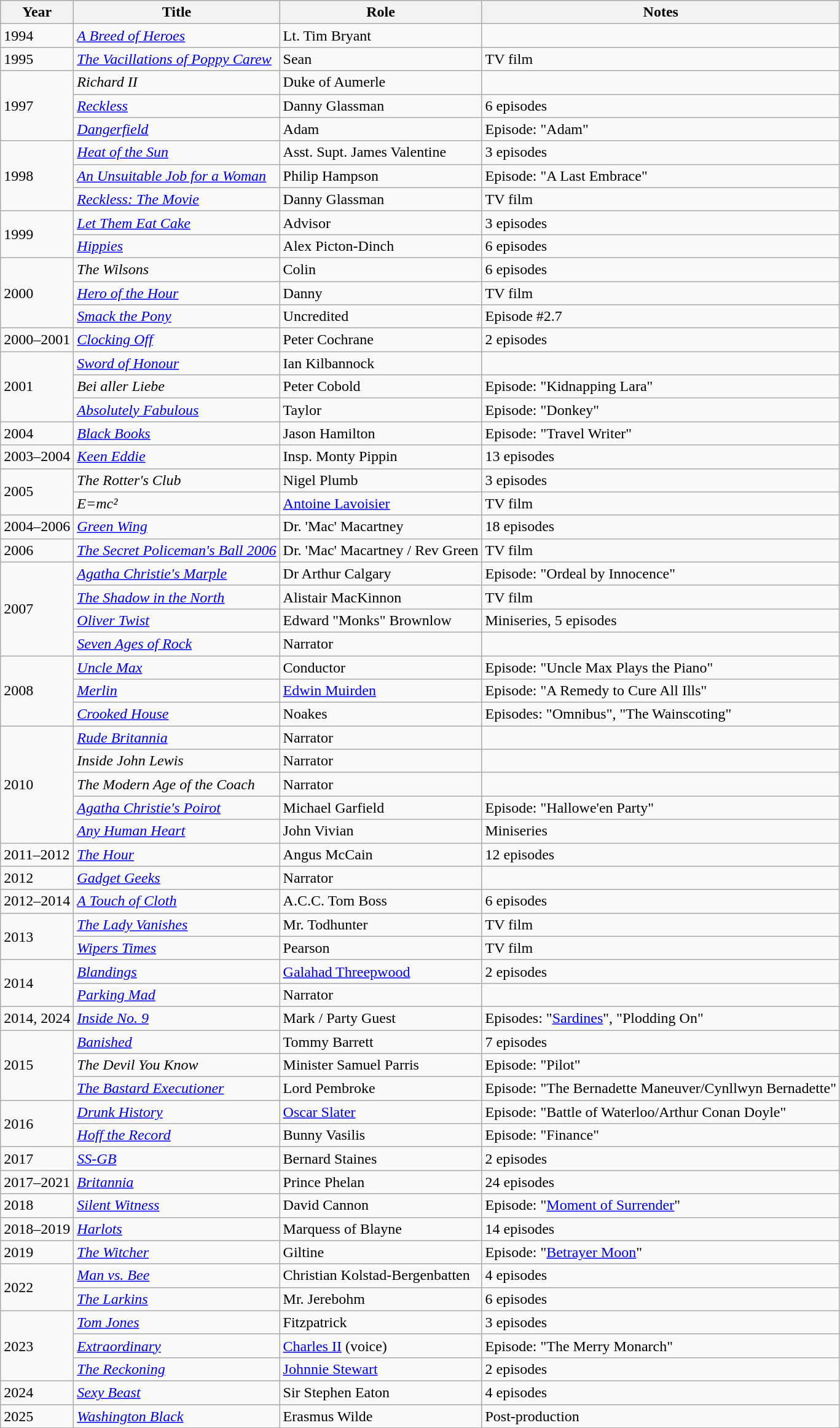<table class="wikitable sortable">
<tr>
<th>Year</th>
<th>Title</th>
<th>Role</th>
<th class="unsortable">Notes</th>
</tr>
<tr>
<td>1994</td>
<td><em><a href='#'>A Breed of Heroes</a></em></td>
<td>Lt. Tim Bryant</td>
<td></td>
</tr>
<tr>
<td>1995</td>
<td><em><a href='#'>The Vacillations of Poppy Carew</a></em></td>
<td>Sean</td>
<td>TV film</td>
</tr>
<tr>
<td rowspan="3">1997</td>
<td><em>Richard II</em></td>
<td>Duke of Aumerle</td>
<td></td>
</tr>
<tr>
<td><em><a href='#'>Reckless</a></em></td>
<td>Danny Glassman</td>
<td>6 episodes</td>
</tr>
<tr>
<td><em><a href='#'>Dangerfield</a></em></td>
<td>Adam</td>
<td>Episode: "Adam"</td>
</tr>
<tr>
<td rowspan="3">1998</td>
<td><em><a href='#'>Heat of the Sun</a></em></td>
<td>Asst. Supt. James Valentine</td>
<td>3 episodes</td>
</tr>
<tr>
<td><em><a href='#'>An Unsuitable Job for a Woman</a></em></td>
<td>Philip Hampson</td>
<td>Episode: "A Last Embrace"</td>
</tr>
<tr>
<td><em><a href='#'>Reckless: The Movie</a></em></td>
<td>Danny Glassman</td>
<td>TV film</td>
</tr>
<tr>
<td rowspan="2">1999</td>
<td><em><a href='#'>Let Them Eat Cake</a></em></td>
<td>Advisor</td>
<td>3 episodes</td>
</tr>
<tr>
<td><em><a href='#'>Hippies</a></em></td>
<td>Alex Picton-Dinch</td>
<td>6 episodes</td>
</tr>
<tr>
<td rowspan="3">2000</td>
<td><em>The Wilsons</em></td>
<td>Colin</td>
<td>6 episodes</td>
</tr>
<tr>
<td><em><a href='#'>Hero of the Hour</a></em></td>
<td>Danny</td>
<td>TV film</td>
</tr>
<tr>
<td><em><a href='#'>Smack the Pony</a></em></td>
<td>Uncredited</td>
<td>Episode #2.7</td>
</tr>
<tr>
<td>2000–2001</td>
<td><em><a href='#'>Clocking Off</a></em></td>
<td>Peter Cochrane</td>
<td>2 episodes</td>
</tr>
<tr>
<td rowspan="3">2001</td>
<td><em><a href='#'>Sword of Honour</a></em></td>
<td>Ian Kilbannock</td>
<td></td>
</tr>
<tr>
<td><em>Bei aller Liebe</em></td>
<td>Peter Cobold</td>
<td>Episode: "Kidnapping Lara"</td>
</tr>
<tr>
<td><em><a href='#'>Absolutely Fabulous</a></em></td>
<td>Taylor</td>
<td>Episode: "Donkey"</td>
</tr>
<tr>
<td>2004</td>
<td><em><a href='#'>Black Books</a></em></td>
<td>Jason Hamilton</td>
<td>Episode: "Travel Writer"</td>
</tr>
<tr>
<td>2003–2004</td>
<td><em><a href='#'>Keen Eddie</a></em></td>
<td>Insp. Monty Pippin</td>
<td>13 episodes</td>
</tr>
<tr>
<td rowspan="2">2005</td>
<td><em>The Rotter's Club</em></td>
<td>Nigel Plumb</td>
<td>3 episodes</td>
</tr>
<tr>
<td><em>E=mc²</em></td>
<td><a href='#'>Antoine Lavoisier</a></td>
<td>TV film</td>
</tr>
<tr>
<td>2004–2006</td>
<td><em><a href='#'>Green Wing</a></em></td>
<td>Dr. 'Mac' Macartney</td>
<td>18 episodes</td>
</tr>
<tr>
<td>2006</td>
<td><em><a href='#'>The Secret Policeman's Ball 2006</a></em></td>
<td>Dr. 'Mac' Macartney / Rev Green</td>
<td>TV film</td>
</tr>
<tr>
<td rowspan="4">2007</td>
<td><em><a href='#'>Agatha Christie's Marple</a></em></td>
<td>Dr Arthur Calgary</td>
<td>Episode: "Ordeal by Innocence"</td>
</tr>
<tr>
<td><em><a href='#'>The Shadow in the North</a></em></td>
<td>Alistair MacKinnon</td>
<td>TV film</td>
</tr>
<tr>
<td><em><a href='#'>Oliver Twist</a></em></td>
<td>Edward "Monks" Brownlow</td>
<td>Miniseries, 5 episodes</td>
</tr>
<tr>
<td><em><a href='#'>Seven Ages of Rock</a></em></td>
<td>Narrator</td>
<td></td>
</tr>
<tr>
<td rowspan="3">2008</td>
<td><em><a href='#'>Uncle Max</a></em></td>
<td>Conductor</td>
<td>Episode: "Uncle Max Plays the Piano"</td>
</tr>
<tr>
<td><em><a href='#'>Merlin</a></em></td>
<td><a href='#'>Edwin Muirden</a></td>
<td>Episode: "A Remedy to Cure All Ills"</td>
</tr>
<tr>
<td><em><a href='#'>Crooked House</a></em></td>
<td>Noakes</td>
<td>Episodes: "Omnibus", "The Wainscoting"</td>
</tr>
<tr>
<td rowspan="5">2010</td>
<td><em><a href='#'>Rude Britannia</a></em></td>
<td>Narrator</td>
<td></td>
</tr>
<tr>
<td><em>Inside John Lewis</em></td>
<td>Narrator</td>
<td></td>
</tr>
<tr>
<td><em>The Modern Age of the Coach</em></td>
<td>Narrator</td>
<td></td>
</tr>
<tr>
<td><em><a href='#'>Agatha Christie's Poirot</a></em></td>
<td>Michael Garfield</td>
<td>Episode: "Hallowe'en Party"</td>
</tr>
<tr>
<td><em><a href='#'>Any Human Heart</a></em></td>
<td>John Vivian</td>
<td>Miniseries</td>
</tr>
<tr>
<td>2011–2012</td>
<td><em><a href='#'>The Hour</a></em></td>
<td>Angus McCain</td>
<td>12 episodes</td>
</tr>
<tr>
<td>2012</td>
<td><em><a href='#'>Gadget Geeks</a></em></td>
<td>Narrator</td>
<td></td>
</tr>
<tr>
<td>2012–2014</td>
<td><em><a href='#'>A Touch of Cloth</a></em></td>
<td>A.C.C. Tom Boss</td>
<td>6 episodes</td>
</tr>
<tr>
<td rowspan="2">2013</td>
<td><em><a href='#'>The Lady Vanishes</a></em></td>
<td>Mr. Todhunter</td>
<td>TV film</td>
</tr>
<tr>
<td><em><a href='#'>Wipers Times</a></em></td>
<td>Pearson</td>
<td>TV film</td>
</tr>
<tr>
<td rowspan="2">2014</td>
<td><em><a href='#'>Blandings</a></em></td>
<td><a href='#'>Galahad Threepwood</a></td>
<td>2 episodes</td>
</tr>
<tr>
<td><em><a href='#'>Parking Mad</a></em></td>
<td>Narrator</td>
<td></td>
</tr>
<tr>
<td>2014, 2024</td>
<td><em><a href='#'>Inside No. 9</a></em></td>
<td>Mark / Party Guest</td>
<td>Episodes: "<a href='#'>Sardines</a>", "Plodding On"</td>
</tr>
<tr>
<td rowspan="3">2015</td>
<td><em><a href='#'>Banished</a></em></td>
<td>Tommy Barrett</td>
<td>7 episodes</td>
</tr>
<tr>
<td><em>The Devil You Know</em></td>
<td>Minister Samuel Parris</td>
<td>Episode: "Pilot"</td>
</tr>
<tr>
<td><em><a href='#'>The Bastard Executioner</a></em></td>
<td>Lord Pembroke</td>
<td>Episode: "The Bernadette Maneuver/Cynllwyn Bernadette"</td>
</tr>
<tr>
<td rowspan="2">2016</td>
<td><em><a href='#'>Drunk History</a></em></td>
<td><a href='#'>Oscar Slater</a></td>
<td>Episode: "Battle of Waterloo/Arthur Conan Doyle"</td>
</tr>
<tr>
<td><em><a href='#'>Hoff the Record</a></em></td>
<td>Bunny Vasilis</td>
<td>Episode: "Finance"</td>
</tr>
<tr>
<td>2017</td>
<td><em><a href='#'>SS-GB</a></em></td>
<td>Bernard Staines</td>
<td>2 episodes</td>
</tr>
<tr>
<td>2017–2021</td>
<td><em><a href='#'>Britannia</a></em></td>
<td>Prince Phelan</td>
<td>24 episodes</td>
</tr>
<tr>
<td>2018</td>
<td><em><a href='#'>Silent Witness</a></em></td>
<td>David Cannon</td>
<td>Episode: "<a href='#'>Moment of Surrender</a>"</td>
</tr>
<tr>
<td>2018–2019</td>
<td><em><a href='#'>Harlots</a></em></td>
<td>Marquess of Blayne</td>
<td>14 episodes</td>
</tr>
<tr>
<td>2019</td>
<td><em><a href='#'>The Witcher</a></em></td>
<td>Giltine</td>
<td>Episode: "<a href='#'>Betrayer Moon</a>"</td>
</tr>
<tr>
<td rowspan="2">2022</td>
<td><em><a href='#'>Man vs. Bee</a></em></td>
<td>Christian Kolstad-Bergenbatten</td>
<td>4 episodes</td>
</tr>
<tr>
<td><em><a href='#'>The Larkins</a></em></td>
<td>Mr. Jerebohm</td>
<td>6 episodes</td>
</tr>
<tr>
<td rowspan="3">2023</td>
<td><em><a href='#'>Tom Jones</a></em></td>
<td>Fitzpatrick</td>
<td>3 episodes</td>
</tr>
<tr>
<td><em><a href='#'>Extraordinary</a></em></td>
<td><a href='#'>Charles II</a> (voice)</td>
<td>Episode: "The Merry Monarch"</td>
</tr>
<tr>
<td><em><a href='#'>The Reckoning</a></em></td>
<td><a href='#'>Johnnie Stewart</a></td>
<td>2 episodes</td>
</tr>
<tr>
<td>2024</td>
<td><em><a href='#'>Sexy Beast</a></em></td>
<td>Sir Stephen Eaton</td>
<td>4 episodes</td>
</tr>
<tr>
<td>2025</td>
<td><em><a href='#'>Washington Black</a></em></td>
<td>Erasmus Wilde</td>
<td>Post-production</td>
</tr>
</table>
